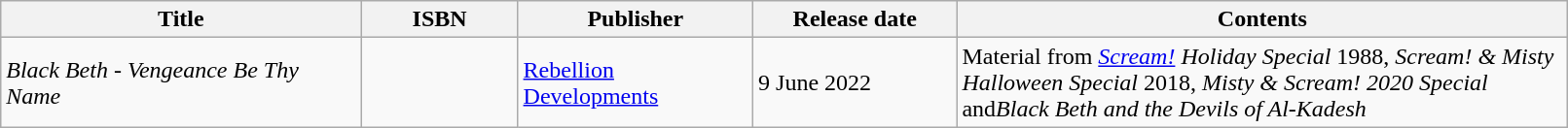<table class="wikitable" width="85%">
<tr>
<th width=23%>Title</th>
<th width=10%>ISBN</th>
<th width=15%>Publisher</th>
<th width=13%>Release date</th>
<th width=39%>Contents</th>
</tr>
<tr>
<td><em>Black Beth - Vengeance Be Thy Name</em></td>
<td></td>
<td><a href='#'>Rebellion Developments</a></td>
<td>9 June 2022</td>
<td>Material from <em><a href='#'>Scream!</a> Holiday Special</em> 1988, <em>Scream! & Misty Halloween Special</em> 2018, <em>Misty & Scream! 2020 Special</em> and<em>Black Beth and the Devils of Al-Kadesh</em></td>
</tr>
</table>
